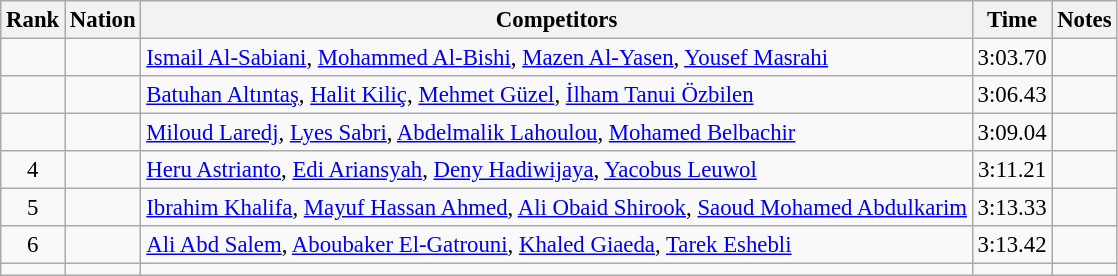<table class="wikitable sortable" style="text-align:center; font-size:95%">
<tr>
<th>Rank</th>
<th>Nation</th>
<th>Competitors</th>
<th>Time</th>
<th>Notes</th>
</tr>
<tr>
<td></td>
<td align=left></td>
<td align=left><a href='#'>Ismail Al-Sabiani</a>, <a href='#'>Mohammed Al-Bishi</a>, <a href='#'>Mazen Al-Yasen</a>, <a href='#'>Yousef Masrahi</a></td>
<td>3:03.70</td>
<td></td>
</tr>
<tr>
<td></td>
<td align=left></td>
<td align=left><a href='#'>Batuhan Altıntaş</a>, <a href='#'>Halit Kiliç</a>, <a href='#'>Mehmet Güzel</a>, <a href='#'>İlham Tanui Özbilen</a></td>
<td>3:06.43</td>
<td></td>
</tr>
<tr>
<td></td>
<td align=left></td>
<td align=left><a href='#'>Miloud Laredj</a>, <a href='#'>Lyes Sabri</a>, <a href='#'>Abdelmalik Lahoulou</a>, <a href='#'>Mohamed Belbachir</a></td>
<td>3:09.04</td>
<td></td>
</tr>
<tr>
<td>4</td>
<td align=left></td>
<td align=left><a href='#'>Heru Astrianto</a>, <a href='#'>Edi Ariansyah</a>, <a href='#'>Deny Hadiwijaya</a>, <a href='#'>Yacobus Leuwol</a></td>
<td>3:11.21</td>
<td></td>
</tr>
<tr>
<td>5</td>
<td align=left></td>
<td align=left><a href='#'>Ibrahim Khalifa</a>, <a href='#'>Mayuf Hassan Ahmed</a>, <a href='#'>Ali Obaid Shirook</a>, <a href='#'>Saoud Mohamed Abdulkarim</a></td>
<td>3:13.33</td>
<td></td>
</tr>
<tr>
<td>6</td>
<td align=left></td>
<td align=left><a href='#'>Ali Abd Salem</a>, <a href='#'>Aboubaker El-Gatrouni</a>, <a href='#'>Khaled Giaeda</a>, <a href='#'>Tarek Eshebli</a></td>
<td>3:13.42</td>
<td></td>
</tr>
<tr>
<td></td>
<td align=left></td>
<td align=left></td>
<td></td>
<td></td>
</tr>
</table>
